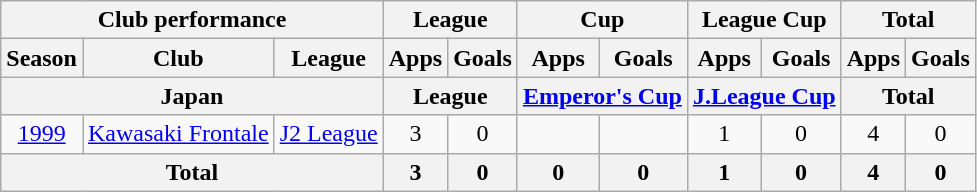<table class="wikitable" style="text-align:center;">
<tr>
<th colspan=3>Club performance</th>
<th colspan=2>League</th>
<th colspan=2>Cup</th>
<th colspan=2>League Cup</th>
<th colspan=2>Total</th>
</tr>
<tr>
<th>Season</th>
<th>Club</th>
<th>League</th>
<th>Apps</th>
<th>Goals</th>
<th>Apps</th>
<th>Goals</th>
<th>Apps</th>
<th>Goals</th>
<th>Apps</th>
<th>Goals</th>
</tr>
<tr>
<th colspan=3>Japan</th>
<th colspan=2>League</th>
<th colspan=2><a href='#'>Emperor's Cup</a></th>
<th colspan=2><a href='#'>J.League Cup</a></th>
<th colspan=2>Total</th>
</tr>
<tr>
<td><a href='#'>1999</a></td>
<td><a href='#'>Kawasaki Frontale</a></td>
<td><a href='#'>J2 League</a></td>
<td>3</td>
<td>0</td>
<td></td>
<td></td>
<td>1</td>
<td>0</td>
<td>4</td>
<td>0</td>
</tr>
<tr>
<th colspan=3>Total</th>
<th>3</th>
<th>0</th>
<th>0</th>
<th>0</th>
<th>1</th>
<th>0</th>
<th>4</th>
<th>0</th>
</tr>
</table>
